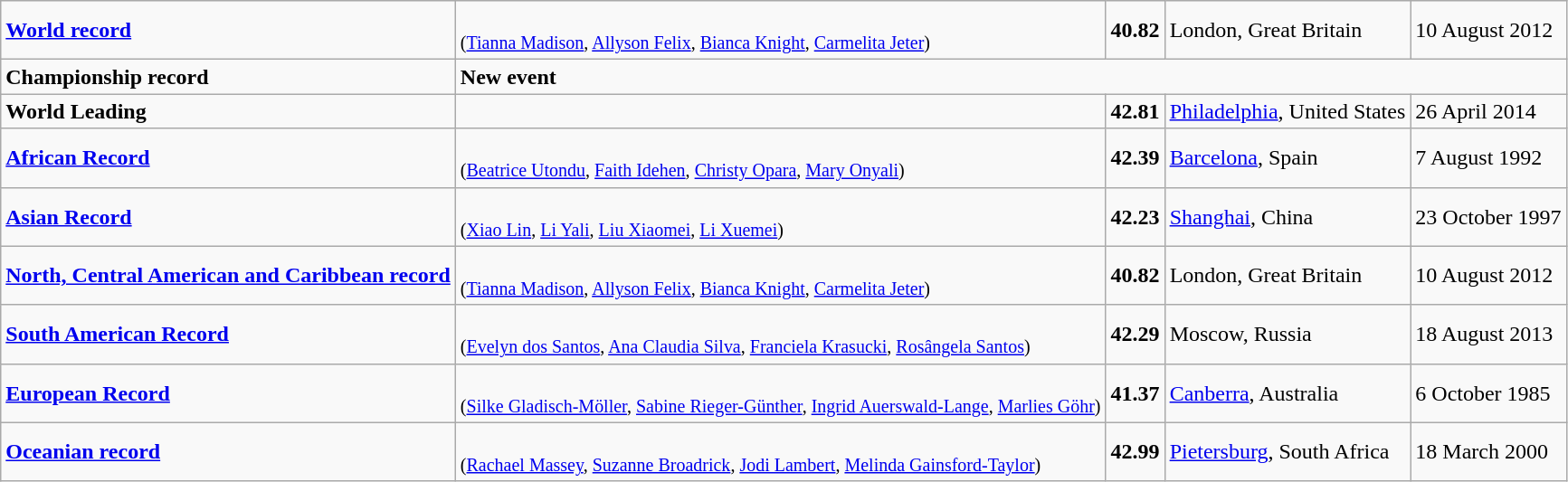<table class="wikitable">
<tr>
<td><strong><a href='#'>World record</a></strong></td>
<td><br><small>(<a href='#'>Tianna Madison</a>, <a href='#'>Allyson Felix</a>, <a href='#'>Bianca Knight</a>, <a href='#'>Carmelita Jeter</a>)</small></td>
<td><strong>40.82</strong></td>
<td> London, Great Britain</td>
<td>10 August 2012</td>
</tr>
<tr>
<td><strong>Championship record</strong></td>
<td colspan=4><strong>New event</strong></td>
</tr>
<tr>
<td><strong>World Leading</strong></td>
<td></td>
<td><strong>42.81</strong></td>
<td> <a href='#'>Philadelphia</a>, United States</td>
<td>26 April 2014</td>
</tr>
<tr>
<td><strong><a href='#'>African Record</a></strong></td>
<td><br><small>(<a href='#'>Beatrice Utondu</a>, <a href='#'>Faith Idehen</a>, <a href='#'>Christy Opara</a>, <a href='#'>Mary Onyali</a>)</small></td>
<td><strong>42.39</strong></td>
<td> <a href='#'>Barcelona</a>, Spain</td>
<td>7 August 1992</td>
</tr>
<tr>
<td><strong><a href='#'>Asian Record</a></strong></td>
<td><br><small>(<a href='#'>Xiao Lin</a>, <a href='#'>Li Yali</a>, <a href='#'>Liu Xiaomei</a>, <a href='#'>Li Xuemei</a>)</small></td>
<td><strong>42.23</strong></td>
<td> <a href='#'>Shanghai</a>, China</td>
<td>23 October 1997</td>
</tr>
<tr>
<td><strong><a href='#'>North, Central American and Caribbean record</a></strong></td>
<td><br><small>(<a href='#'>Tianna Madison</a>, <a href='#'>Allyson Felix</a>, <a href='#'>Bianca Knight</a>, <a href='#'>Carmelita Jeter</a>)</small></td>
<td><strong>40.82</strong></td>
<td> London, Great Britain</td>
<td>10 August 2012</td>
</tr>
<tr>
<td><strong><a href='#'>South American Record</a></strong></td>
<td><br><small>(<a href='#'>Evelyn dos Santos</a>, <a href='#'>Ana Claudia Silva</a>, <a href='#'>Franciela Krasucki</a>, <a href='#'>Rosângela Santos</a>)</small></td>
<td><strong>42.29</strong></td>
<td> Moscow, Russia</td>
<td>18 August 2013</td>
</tr>
<tr>
<td><strong><a href='#'>European Record</a></strong></td>
<td><br><small>(<a href='#'>Silke Gladisch-Möller</a>, <a href='#'>Sabine Rieger-Günther</a>, <a href='#'>Ingrid Auerswald-Lange</a>, <a href='#'>Marlies Göhr</a>)</small></td>
<td><strong>41.37</strong></td>
<td> <a href='#'>Canberra</a>, Australia</td>
<td>6 October 1985</td>
</tr>
<tr>
<td><strong><a href='#'>Oceanian record</a></strong></td>
<td><br><small>(<a href='#'>Rachael Massey</a>, <a href='#'>Suzanne Broadrick</a>, <a href='#'>Jodi Lambert</a>, <a href='#'>Melinda Gainsford-Taylor</a>)</small></td>
<td><strong>42.99</strong></td>
<td> <a href='#'>Pietersburg</a>, South Africa</td>
<td>18 March 2000</td>
</tr>
</table>
